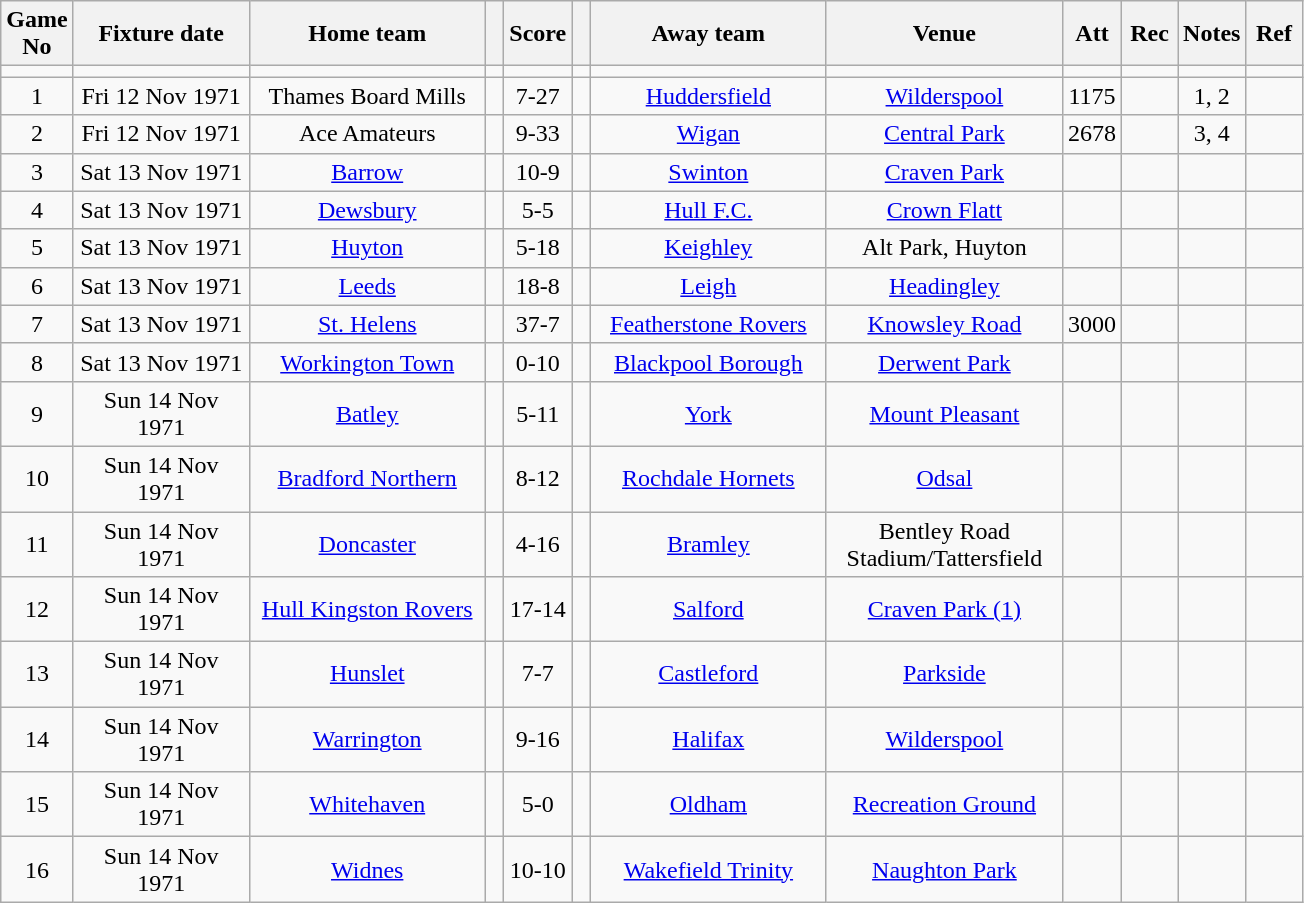<table class="wikitable" style="text-align:center;">
<tr>
<th width=10 abbr="No">Game No</th>
<th width=110 abbr="Date">Fixture date</th>
<th width=150 abbr="Home team">Home team</th>
<th width=5 abbr="space"></th>
<th width=20 abbr="Score">Score</th>
<th width=5 abbr="space"></th>
<th width=150 abbr="Away team">Away team</th>
<th width=150 abbr="Venue">Venue</th>
<th width=30 abbr="Att">Att</th>
<th width=30 abbr="Rec">Rec</th>
<th width=20 abbr="Notes">Notes</th>
<th width=30 abbr="Ref">Ref</th>
</tr>
<tr>
<td></td>
<td></td>
<td></td>
<td></td>
<td></td>
<td></td>
<td></td>
<td></td>
<td></td>
<td></td>
<td></td>
<td></td>
</tr>
<tr>
<td>1</td>
<td>Fri 12 Nov 1971</td>
<td>Thames Board Mills</td>
<td></td>
<td>7-27</td>
<td></td>
<td><a href='#'>Huddersfield</a></td>
<td><a href='#'>Wilderspool</a></td>
<td>1175</td>
<td></td>
<td>1, 2</td>
<td></td>
</tr>
<tr>
<td>2</td>
<td>Fri 12 Nov 1971</td>
<td>Ace Amateurs</td>
<td></td>
<td>9-33</td>
<td></td>
<td><a href='#'>Wigan</a></td>
<td><a href='#'>Central Park</a></td>
<td>2678</td>
<td></td>
<td>3, 4</td>
<td></td>
</tr>
<tr>
<td>3</td>
<td>Sat 13 Nov 1971</td>
<td><a href='#'>Barrow</a></td>
<td></td>
<td>10-9</td>
<td></td>
<td><a href='#'>Swinton</a></td>
<td><a href='#'>Craven Park</a></td>
<td></td>
<td></td>
<td></td>
<td></td>
</tr>
<tr>
<td>4</td>
<td>Sat 13 Nov 1971</td>
<td><a href='#'>Dewsbury</a></td>
<td></td>
<td>5-5</td>
<td></td>
<td><a href='#'>Hull F.C.</a></td>
<td><a href='#'>Crown Flatt</a></td>
<td></td>
<td></td>
<td></td>
<td></td>
</tr>
<tr>
<td>5</td>
<td>Sat 13 Nov 1971</td>
<td><a href='#'>Huyton</a></td>
<td></td>
<td>5-18</td>
<td></td>
<td><a href='#'>Keighley</a></td>
<td>Alt Park, Huyton</td>
<td></td>
<td></td>
<td></td>
<td></td>
</tr>
<tr>
<td>6</td>
<td>Sat 13 Nov 1971</td>
<td><a href='#'>Leeds</a></td>
<td></td>
<td>18-8</td>
<td></td>
<td><a href='#'>Leigh</a></td>
<td><a href='#'>Headingley</a></td>
<td></td>
<td></td>
<td></td>
<td></td>
</tr>
<tr>
<td>7</td>
<td>Sat 13 Nov 1971</td>
<td><a href='#'>St. Helens</a></td>
<td></td>
<td>37-7</td>
<td></td>
<td><a href='#'>Featherstone Rovers</a></td>
<td><a href='#'>Knowsley Road</a></td>
<td>3000</td>
<td></td>
<td></td>
<td></td>
</tr>
<tr>
<td>8</td>
<td>Sat 13 Nov 1971</td>
<td><a href='#'>Workington Town</a></td>
<td></td>
<td>0-10</td>
<td></td>
<td><a href='#'>Blackpool Borough</a></td>
<td><a href='#'>Derwent Park</a></td>
<td></td>
<td></td>
<td></td>
<td></td>
</tr>
<tr>
<td>9</td>
<td>Sun 14 Nov 1971</td>
<td><a href='#'>Batley</a></td>
<td></td>
<td>5-11</td>
<td></td>
<td><a href='#'>York</a></td>
<td><a href='#'>Mount Pleasant</a></td>
<td></td>
<td></td>
<td></td>
<td></td>
</tr>
<tr>
<td>10</td>
<td>Sun 14 Nov 1971</td>
<td><a href='#'>Bradford Northern</a></td>
<td></td>
<td>8-12</td>
<td></td>
<td><a href='#'>Rochdale Hornets</a></td>
<td><a href='#'>Odsal</a></td>
<td></td>
<td></td>
<td></td>
<td></td>
</tr>
<tr>
<td>11</td>
<td>Sun 14 Nov 1971</td>
<td><a href='#'>Doncaster</a></td>
<td></td>
<td>4-16</td>
<td></td>
<td><a href='#'>Bramley</a></td>
<td>Bentley Road Stadium/Tattersfield</td>
<td></td>
<td></td>
<td></td>
<td></td>
</tr>
<tr>
<td>12</td>
<td>Sun 14 Nov 1971</td>
<td><a href='#'>Hull Kingston Rovers</a></td>
<td></td>
<td>17-14</td>
<td></td>
<td><a href='#'>Salford</a></td>
<td><a href='#'>Craven Park (1)</a></td>
<td></td>
<td></td>
<td></td>
<td></td>
</tr>
<tr>
<td>13</td>
<td>Sun 14 Nov 1971</td>
<td><a href='#'>Hunslet</a></td>
<td></td>
<td>7-7</td>
<td></td>
<td><a href='#'>Castleford</a></td>
<td><a href='#'>Parkside</a></td>
<td></td>
<td></td>
<td></td>
<td></td>
</tr>
<tr>
<td>14</td>
<td>Sun 14 Nov 1971</td>
<td><a href='#'>Warrington</a></td>
<td></td>
<td>9-16</td>
<td></td>
<td><a href='#'>Halifax</a></td>
<td><a href='#'>Wilderspool</a></td>
<td></td>
<td></td>
<td></td>
<td></td>
</tr>
<tr>
<td>15</td>
<td>Sun 14 Nov 1971</td>
<td><a href='#'>Whitehaven</a></td>
<td></td>
<td>5-0</td>
<td></td>
<td><a href='#'>Oldham</a></td>
<td><a href='#'>Recreation Ground</a></td>
<td></td>
<td></td>
<td></td>
<td></td>
</tr>
<tr>
<td>16</td>
<td>Sun 14 Nov 1971</td>
<td><a href='#'>Widnes</a></td>
<td></td>
<td>10-10</td>
<td></td>
<td><a href='#'>Wakefield Trinity</a></td>
<td><a href='#'>Naughton Park</a></td>
<td></td>
<td></td>
<td></td>
<td></td>
</tr>
</table>
